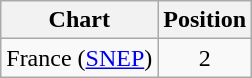<table class="wikitable" style="text-align:center;">
<tr>
<th>Chart</th>
<th>Position</th>
</tr>
<tr>
<td align="left">France (<a href='#'>SNEP</a>)</td>
<td>2</td>
</tr>
</table>
